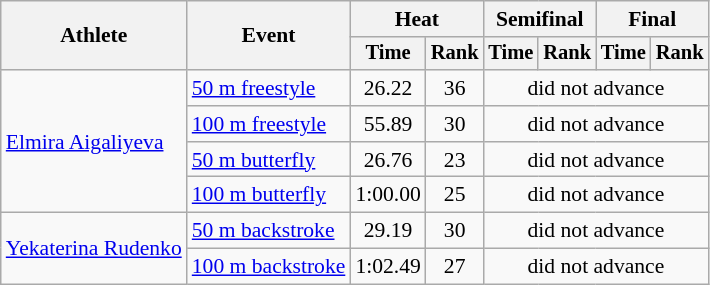<table class=wikitable style="font-size:90%">
<tr>
<th rowspan="2">Athlete</th>
<th rowspan="2">Event</th>
<th colspan="2">Heat</th>
<th colspan="2">Semifinal</th>
<th colspan="2">Final</th>
</tr>
<tr style="font-size:95%">
<th>Time</th>
<th>Rank</th>
<th>Time</th>
<th>Rank</th>
<th>Time</th>
<th>Rank</th>
</tr>
<tr align=center>
<td align=left rowspan=4><a href='#'>Elmira Aigaliyeva</a></td>
<td align=left><a href='#'>50 m freestyle</a></td>
<td>26.22</td>
<td>36</td>
<td colspan=4>did not advance</td>
</tr>
<tr align=center>
<td align=left><a href='#'>100 m freestyle</a></td>
<td>55.89</td>
<td>30</td>
<td colspan=4>did not advance</td>
</tr>
<tr align=center>
<td align=left><a href='#'>50 m butterfly</a></td>
<td>26.76</td>
<td>23</td>
<td colspan=4>did not advance</td>
</tr>
<tr align=center>
<td align=left><a href='#'>100 m butterfly</a></td>
<td>1:00.00</td>
<td>25</td>
<td colspan=4>did not advance</td>
</tr>
<tr align=center>
<td align=left rowspan=2><a href='#'>Yekaterina Rudenko</a></td>
<td align=left><a href='#'>50 m backstroke</a></td>
<td>29.19</td>
<td>30</td>
<td colspan=4>did not advance</td>
</tr>
<tr align=center>
<td align=left><a href='#'>100 m backstroke</a></td>
<td>1:02.49</td>
<td>27</td>
<td colspan=4>did not advance</td>
</tr>
</table>
